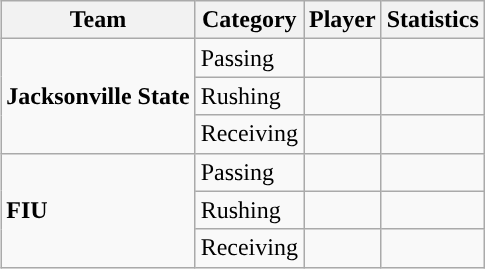<table class="wikitable" style="float: right;">
<tr>
<th>Team</th>
<th>Category</th>
<th>Player</th>
<th>Statistics</th>
</tr>
<tr>
<td rowspan=3><strong>Jacksonville State</strong></td>
<td>Passing</td>
<td></td>
<td></td>
</tr>
<tr>
<td>Rushing</td>
<td></td>
<td></td>
</tr>
<tr>
<td>Receiving</td>
<td></td>
<td></td>
</tr>
<tr>
<td rowspan=3><strong>FIU</strong></td>
<td>Passing</td>
<td></td>
<td></td>
</tr>
<tr>
<td>Rushing</td>
<td></td>
<td></td>
</tr>
<tr>
<td>Receiving</td>
<td></td>
<td></td>
</tr>
</table>
